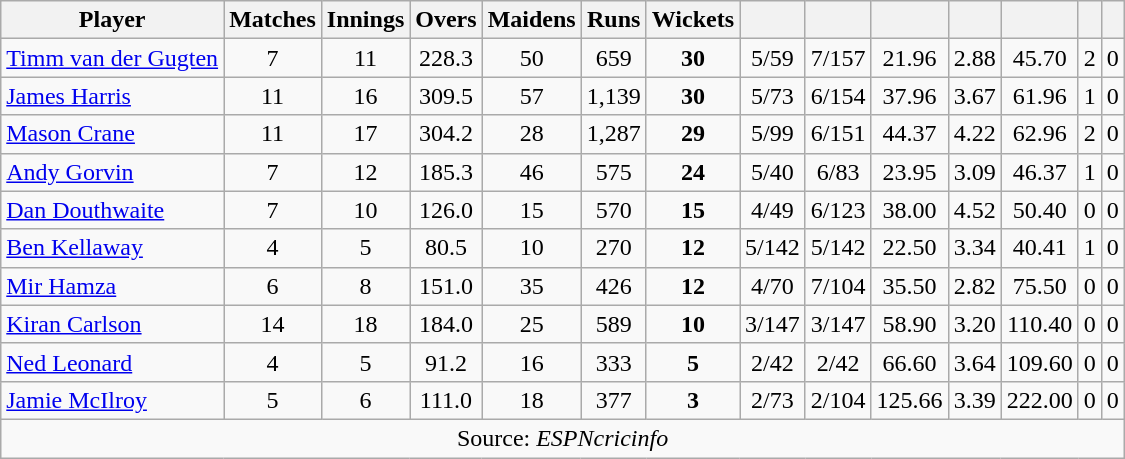<table class="wikitable" style="text-align:center">
<tr>
<th>Player</th>
<th>Matches</th>
<th>Innings</th>
<th>Overs</th>
<th>Maidens</th>
<th>Runs</th>
<th>Wickets</th>
<th></th>
<th></th>
<th></th>
<th></th>
<th></th>
<th></th>
<th></th>
</tr>
<tr>
<td align="left"><a href='#'>Timm van der Gugten</a></td>
<td>7</td>
<td>11</td>
<td>228.3</td>
<td>50</td>
<td>659</td>
<td><strong>30</strong></td>
<td>5/59</td>
<td>7/157</td>
<td>21.96</td>
<td>2.88</td>
<td>45.70</td>
<td>2</td>
<td>0</td>
</tr>
<tr>
<td align="left"><a href='#'>James Harris</a></td>
<td>11</td>
<td>16</td>
<td>309.5</td>
<td>57</td>
<td>1,139</td>
<td><strong>30</strong></td>
<td>5/73</td>
<td>6/154</td>
<td>37.96</td>
<td>3.67</td>
<td>61.96</td>
<td>1</td>
<td>0</td>
</tr>
<tr>
<td align="left"><a href='#'>Mason Crane</a></td>
<td>11</td>
<td>17</td>
<td>304.2</td>
<td>28</td>
<td>1,287</td>
<td><strong>29</strong></td>
<td>5/99</td>
<td>6/151</td>
<td>44.37</td>
<td>4.22</td>
<td>62.96</td>
<td>2</td>
<td>0</td>
</tr>
<tr>
<td align="left"><a href='#'>Andy Gorvin</a></td>
<td>7</td>
<td>12</td>
<td>185.3</td>
<td>46</td>
<td>575</td>
<td><strong>24</strong></td>
<td>5/40</td>
<td>6/83</td>
<td>23.95</td>
<td>3.09</td>
<td>46.37</td>
<td>1</td>
<td>0</td>
</tr>
<tr>
<td align="left"><a href='#'>Dan Douthwaite</a></td>
<td>7</td>
<td>10</td>
<td>126.0</td>
<td>15</td>
<td>570</td>
<td><strong>15</strong></td>
<td>4/49</td>
<td>6/123</td>
<td>38.00</td>
<td>4.52</td>
<td>50.40</td>
<td>0</td>
<td>0</td>
</tr>
<tr>
<td align="left"><a href='#'>Ben Kellaway</a></td>
<td>4</td>
<td>5</td>
<td>80.5</td>
<td>10</td>
<td>270</td>
<td><strong>12</strong></td>
<td>5/142</td>
<td>5/142</td>
<td>22.50</td>
<td>3.34</td>
<td>40.41</td>
<td>1</td>
<td>0</td>
</tr>
<tr>
<td align="left"><a href='#'>Mir Hamza</a></td>
<td>6</td>
<td>8</td>
<td>151.0</td>
<td>35</td>
<td>426</td>
<td><strong>12</strong></td>
<td>4/70</td>
<td>7/104</td>
<td>35.50</td>
<td>2.82</td>
<td>75.50</td>
<td>0</td>
<td>0</td>
</tr>
<tr>
<td align="left"><a href='#'>Kiran Carlson</a></td>
<td>14</td>
<td>18</td>
<td>184.0</td>
<td>25</td>
<td>589</td>
<td><strong>10</strong></td>
<td>3/147</td>
<td>3/147</td>
<td>58.90</td>
<td>3.20</td>
<td>110.40</td>
<td>0</td>
<td>0</td>
</tr>
<tr>
<td align="left"><a href='#'>Ned Leonard</a></td>
<td>4</td>
<td>5</td>
<td>91.2</td>
<td>16</td>
<td>333</td>
<td><strong>5</strong></td>
<td>2/42</td>
<td>2/42</td>
<td>66.60</td>
<td>3.64</td>
<td>109.60</td>
<td>0</td>
<td>0</td>
</tr>
<tr>
<td align="left"><a href='#'>Jamie McIlroy</a></td>
<td>5</td>
<td>6</td>
<td>111.0</td>
<td>18</td>
<td>377</td>
<td><strong>3</strong></td>
<td>2/73</td>
<td>2/104</td>
<td>125.66</td>
<td>3.39</td>
<td>222.00</td>
<td>0</td>
<td>0</td>
</tr>
<tr>
<td colspan="14">Source: <em>ESPNcricinfo</em></td>
</tr>
</table>
